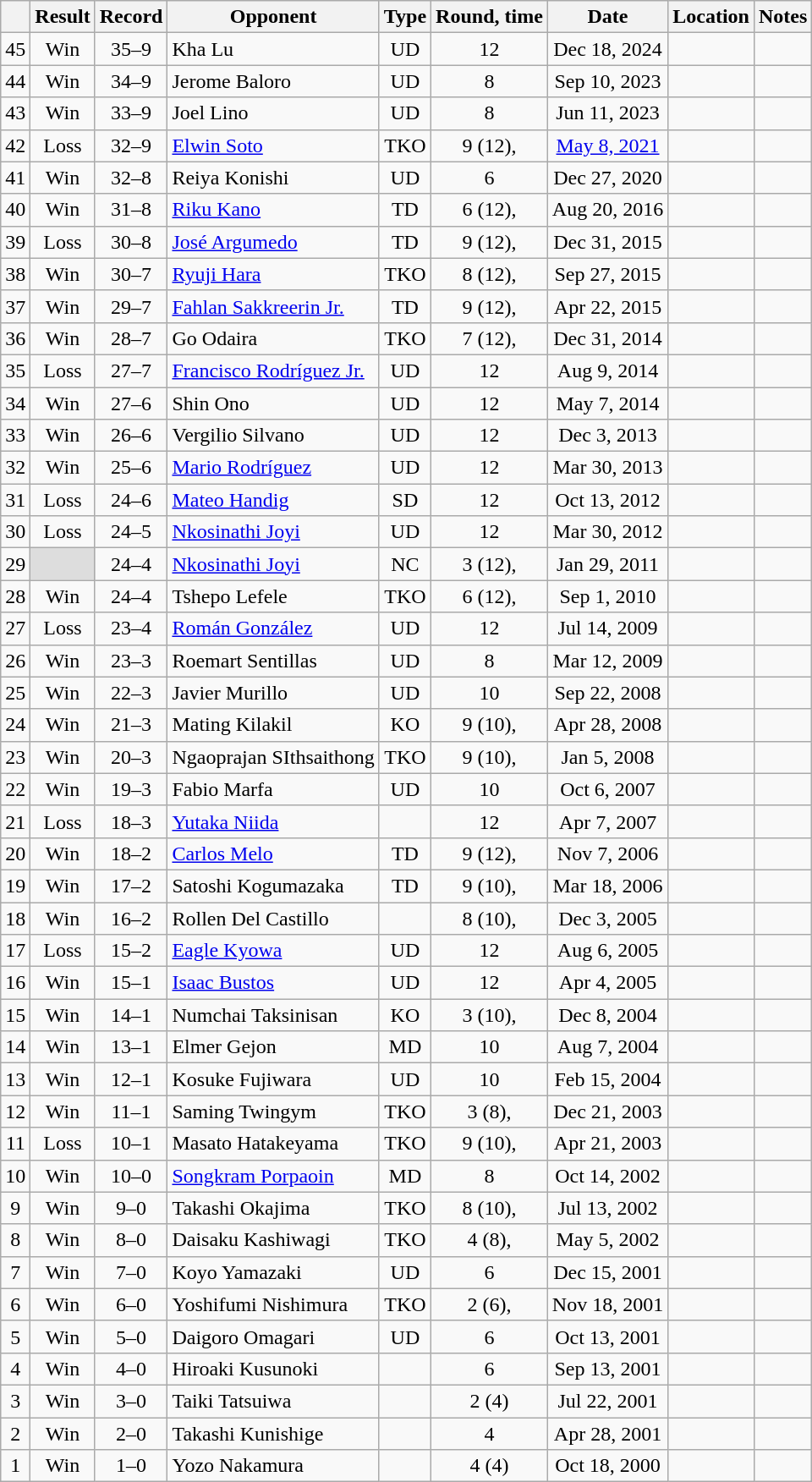<table class=wikitable style=text-align:center>
<tr>
<th></th>
<th>Result</th>
<th>Record</th>
<th>Opponent</th>
<th>Type</th>
<th>Round, time</th>
<th>Date</th>
<th>Location</th>
<th>Notes</th>
</tr>
<tr>
<td>45</td>
<td>Win</td>
<td>35–9 </td>
<td align=left>Kha Lu</td>
<td>UD</td>
<td>12</td>
<td>Dec 18, 2024</td>
<td align=left></td>
<td align=left></td>
</tr>
<tr>
<td>44</td>
<td>Win</td>
<td>34–9 </td>
<td align=left>Jerome Baloro</td>
<td>UD</td>
<td>8</td>
<td>Sep 10, 2023</td>
<td align=left></td>
<td></td>
</tr>
<tr>
<td>43</td>
<td>Win</td>
<td>33–9 </td>
<td align=left>Joel Lino</td>
<td>UD</td>
<td>8</td>
<td>Jun 11, 2023</td>
<td align=left></td>
<td align=left></td>
</tr>
<tr>
<td>42</td>
<td>Loss</td>
<td>32–9 </td>
<td align=left><a href='#'>Elwin Soto</a></td>
<td>TKO</td>
<td>9 (12), </td>
<td><a href='#'>May 8, 2021</a></td>
<td align=left></td>
<td align=left></td>
</tr>
<tr>
<td>41</td>
<td>Win</td>
<td>32–8 </td>
<td align=left>Reiya Konishi</td>
<td>UD</td>
<td>6</td>
<td>Dec 27, 2020</td>
<td align=left></td>
<td align=left></td>
</tr>
<tr>
<td>40</td>
<td>Win</td>
<td>31–8 </td>
<td align=left><a href='#'>Riku Kano</a></td>
<td>TD</td>
<td>6 (12), </td>
<td>Aug 20, 2016</td>
<td align=left></td>
<td align=left></td>
</tr>
<tr>
<td>39</td>
<td>Loss</td>
<td>30–8 </td>
<td align=left><a href='#'>José Argumedo</a></td>
<td>TD</td>
<td>9 (12), </td>
<td>Dec 31, 2015</td>
<td align=left></td>
<td align=left></td>
</tr>
<tr>
<td>38</td>
<td>Win</td>
<td>30–7 </td>
<td align=left><a href='#'>Ryuji Hara</a></td>
<td>TKO</td>
<td>8 (12), </td>
<td>Sep 27, 2015</td>
<td align=left></td>
<td align=left></td>
</tr>
<tr>
<td>37</td>
<td>Win</td>
<td>29–7 </td>
<td align=left><a href='#'>Fahlan Sakkreerin Jr.</a></td>
<td>TD</td>
<td>9 (12), </td>
<td>Apr 22, 2015</td>
<td align=left></td>
<td align=left></td>
</tr>
<tr>
<td>36</td>
<td>Win</td>
<td>28–7 </td>
<td align=left>Go Odaira</td>
<td>TKO</td>
<td>7 (12), </td>
<td>Dec 31, 2014</td>
<td align=left></td>
<td align=left></td>
</tr>
<tr>
<td>35</td>
<td>Loss</td>
<td>27–7 </td>
<td align=left><a href='#'>Francisco Rodríguez Jr.</a></td>
<td>UD</td>
<td>12</td>
<td>Aug 9, 2014</td>
<td align=left></td>
<td align=left></td>
</tr>
<tr>
<td>34</td>
<td>Win</td>
<td>27–6 </td>
<td align=left>Shin Ono</td>
<td>UD</td>
<td>12</td>
<td>May 7, 2014</td>
<td align=left></td>
<td align=left></td>
</tr>
<tr>
<td>33</td>
<td>Win</td>
<td>26–6 </td>
<td align=left>Vergilio Silvano</td>
<td>UD</td>
<td>12</td>
<td>Dec 3, 2013</td>
<td align=left></td>
<td align=left></td>
</tr>
<tr>
<td>32</td>
<td>Win</td>
<td>25–6 </td>
<td align=left><a href='#'>Mario Rodríguez</a></td>
<td>UD</td>
<td>12</td>
<td>Mar 30, 2013</td>
<td align=left></td>
<td align=left></td>
</tr>
<tr>
<td>31</td>
<td>Loss</td>
<td>24–6 </td>
<td align=left><a href='#'>Mateo Handig</a></td>
<td>SD</td>
<td>12</td>
<td>Oct 13, 2012</td>
<td align=left></td>
<td align=left></td>
</tr>
<tr>
<td>30</td>
<td>Loss</td>
<td>24–5 </td>
<td align=left><a href='#'>Nkosinathi Joyi</a></td>
<td>UD</td>
<td>12</td>
<td>Mar 30, 2012</td>
<td align=left></td>
<td align=left></td>
</tr>
<tr>
<td>29</td>
<td style="background: #DDDDDD"></td>
<td>24–4 </td>
<td align=left><a href='#'>Nkosinathi Joyi</a></td>
<td>NC</td>
<td>3 (12), </td>
<td>Jan 29, 2011</td>
<td align=left></td>
<td align=left></td>
</tr>
<tr>
<td>28</td>
<td>Win</td>
<td>24–4</td>
<td align=left>Tshepo Lefele</td>
<td>TKO</td>
<td>6 (12), </td>
<td>Sep 1, 2010</td>
<td align=left></td>
<td align=left></td>
</tr>
<tr>
<td>27</td>
<td>Loss</td>
<td>23–4</td>
<td align=left><a href='#'>Román González</a></td>
<td>UD</td>
<td>12</td>
<td>Jul 14, 2009</td>
<td align=left></td>
<td align=left></td>
</tr>
<tr>
<td>26</td>
<td>Win</td>
<td>23–3</td>
<td align=left>Roemart Sentillas</td>
<td>UD</td>
<td>8</td>
<td>Mar 12, 2009</td>
<td align=left></td>
<td align=left></td>
</tr>
<tr>
<td>25</td>
<td>Win</td>
<td>22–3</td>
<td align=left>Javier Murillo</td>
<td>UD</td>
<td>10</td>
<td>Sep 22, 2008</td>
<td align=left></td>
<td align=left></td>
</tr>
<tr>
<td>24</td>
<td>Win</td>
<td>21–3</td>
<td align=left>Mating Kilakil</td>
<td>KO</td>
<td>9 (10), </td>
<td>Apr 28, 2008</td>
<td align=left></td>
<td align=left></td>
</tr>
<tr>
<td>23</td>
<td>Win</td>
<td>20–3</td>
<td align=left>Ngaoprajan SIthsaithong</td>
<td>TKO</td>
<td>9 (10), </td>
<td>Jan 5, 2008</td>
<td align=left></td>
<td align=left></td>
</tr>
<tr>
<td>22</td>
<td>Win</td>
<td>19–3</td>
<td align=left>Fabio Marfa</td>
<td>UD</td>
<td>10</td>
<td>Oct 6, 2007</td>
<td align=left></td>
<td align=left></td>
</tr>
<tr>
<td>21</td>
<td>Loss</td>
<td>18–3</td>
<td align=left><a href='#'>Yutaka Niida</a></td>
<td></td>
<td>12</td>
<td>Apr 7, 2007</td>
<td align=left></td>
<td align=left></td>
</tr>
<tr>
<td>20</td>
<td>Win</td>
<td>18–2</td>
<td align=left><a href='#'>Carlos Melo</a></td>
<td>TD</td>
<td>9 (12), </td>
<td>Nov 7, 2006</td>
<td align=left></td>
<td align=left></td>
</tr>
<tr>
<td>19</td>
<td>Win</td>
<td>17–2</td>
<td align=left>Satoshi Kogumazaka</td>
<td>TD</td>
<td>9 (10), </td>
<td>Mar 18, 2006</td>
<td align=left></td>
<td align=left></td>
</tr>
<tr>
<td>18</td>
<td>Win</td>
<td>16–2</td>
<td align=left>Rollen Del Castillo</td>
<td></td>
<td>8 (10), </td>
<td>Dec 3, 2005</td>
<td align=left></td>
<td align=left></td>
</tr>
<tr>
<td>17</td>
<td>Loss</td>
<td>15–2</td>
<td align=left><a href='#'>Eagle Kyowa</a></td>
<td>UD</td>
<td>12</td>
<td>Aug 6, 2005</td>
<td align=left></td>
<td align=left></td>
</tr>
<tr>
<td>16</td>
<td>Win</td>
<td>15–1</td>
<td align=left><a href='#'>Isaac Bustos</a></td>
<td>UD</td>
<td>12</td>
<td>Apr 4, 2005</td>
<td align=left></td>
<td align=left></td>
</tr>
<tr>
<td>15</td>
<td>Win</td>
<td>14–1</td>
<td align=left>Numchai Taksinisan</td>
<td>KO</td>
<td>3 (10), </td>
<td>Dec 8, 2004</td>
<td align=left></td>
<td align=left></td>
</tr>
<tr>
<td>14</td>
<td>Win</td>
<td>13–1</td>
<td align=left>Elmer Gejon</td>
<td>MD</td>
<td>10</td>
<td>Aug 7, 2004</td>
<td align=left></td>
<td align=left></td>
</tr>
<tr>
<td>13</td>
<td>Win</td>
<td>12–1</td>
<td align=left>Kosuke Fujiwara</td>
<td>UD</td>
<td>10</td>
<td>Feb 15, 2004</td>
<td align=left></td>
<td align=left></td>
</tr>
<tr>
<td>12</td>
<td>Win</td>
<td>11–1</td>
<td align=left>Saming Twingym</td>
<td>TKO</td>
<td>3 (8), </td>
<td>Dec 21, 2003</td>
<td align=left></td>
<td align=left></td>
</tr>
<tr>
<td>11</td>
<td>Loss</td>
<td>10–1</td>
<td align=left>Masato Hatakeyama</td>
<td>TKO</td>
<td>9 (10), </td>
<td>Apr 21, 2003</td>
<td align=left></td>
<td align=left></td>
</tr>
<tr>
<td>10</td>
<td>Win</td>
<td>10–0</td>
<td align=left><a href='#'>Songkram Porpaoin</a></td>
<td>MD</td>
<td>8</td>
<td>Oct 14, 2002</td>
<td align=left></td>
<td align=left></td>
</tr>
<tr>
<td>9</td>
<td>Win</td>
<td>9–0</td>
<td align=left>Takashi Okajima</td>
<td>TKO</td>
<td>8 (10), </td>
<td>Jul 13, 2002</td>
<td align=left></td>
<td align=left></td>
</tr>
<tr>
<td>8</td>
<td>Win</td>
<td>8–0</td>
<td align=left>Daisaku Kashiwagi</td>
<td>TKO</td>
<td>4 (8), </td>
<td>May 5, 2002</td>
<td align=left></td>
<td align=left></td>
</tr>
<tr>
<td>7</td>
<td>Win</td>
<td>7–0</td>
<td align=left>Koyo Yamazaki</td>
<td>UD</td>
<td>6</td>
<td>Dec 15, 2001</td>
<td align=left></td>
<td align=left></td>
</tr>
<tr>
<td>6</td>
<td>Win</td>
<td>6–0</td>
<td align=left>Yoshifumi Nishimura</td>
<td>TKO</td>
<td>2 (6), </td>
<td>Nov 18, 2001</td>
<td align=left></td>
<td align=left></td>
</tr>
<tr>
<td>5</td>
<td>Win</td>
<td>5–0</td>
<td align=left>Daigoro Omagari</td>
<td>UD</td>
<td>6</td>
<td>Oct 13, 2001</td>
<td align=left></td>
<td align=left></td>
</tr>
<tr>
<td>4</td>
<td>Win</td>
<td>4–0</td>
<td align=left>Hiroaki Kusunoki</td>
<td></td>
<td>6</td>
<td>Sep 13, 2001</td>
<td align=left></td>
<td align=left></td>
</tr>
<tr>
<td>3</td>
<td>Win</td>
<td>3–0</td>
<td align=left>Taiki Tatsuiwa</td>
<td></td>
<td>2 (4)</td>
<td>Jul 22, 2001</td>
<td align=left></td>
<td align=left></td>
</tr>
<tr>
<td>2</td>
<td>Win</td>
<td>2–0</td>
<td align=left>Takashi Kunishige</td>
<td></td>
<td>4</td>
<td>Apr 28, 2001</td>
<td align=left></td>
<td align=left></td>
</tr>
<tr>
<td>1</td>
<td>Win</td>
<td>1–0</td>
<td align=left>Yozo Nakamura</td>
<td></td>
<td>4 (4)</td>
<td>Oct 18, 2000</td>
<td align=left></td>
<td align=left></td>
</tr>
</table>
